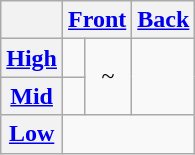<table class="wikitable" style="text-align:center">
<tr>
<th></th>
<th colspan="2"><a href='#'>Front</a></th>
<th><a href='#'>Back</a></th>
</tr>
<tr>
<th><a href='#'>High</a></th>
<td></td>
<td rowspan="2">~</td>
<td rowspan="2"></td>
</tr>
<tr>
<th><a href='#'>Mid</a></th>
<td></td>
</tr>
<tr>
<th><a href='#'>Low</a></th>
<td colspan="3"></td>
</tr>
</table>
